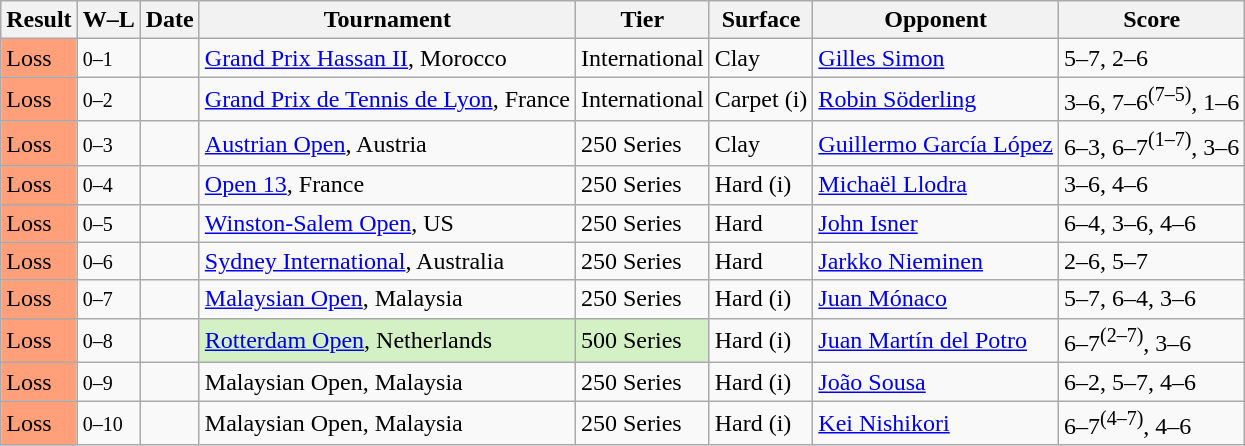<table class="sortable wikitable">
<tr>
<th>Result</th>
<th class="unsortable">W–L</th>
<th>Date</th>
<th>Tournament</th>
<th>Tier</th>
<th>Surface</th>
<th>Opponent</th>
<th class="unsortable">Score</th>
</tr>
<tr>
<td bgcolor=FFA07A>Loss</td>
<td><small>0–1</small></td>
<td><a href='#'></a></td>
<td><a href='#'>Grand Prix Hassan II</a>, Morocco</td>
<td>International</td>
<td>Clay</td>
<td> <a href='#'>Gilles Simon</a></td>
<td>5–7, 2–6</td>
</tr>
<tr>
<td bgcolor=FFA07A>Loss</td>
<td><small>0–2</small></td>
<td><a href='#'></a></td>
<td><a href='#'>Grand Prix de Tennis de Lyon</a>, France</td>
<td>International</td>
<td>Carpet (i)</td>
<td> <a href='#'>Robin Söderling</a></td>
<td>3–6, 7–6<sup>(7–5)</sup>, 1–6</td>
</tr>
<tr>
<td bgcolor=FFA07A>Loss</td>
<td><small>0–3</small></td>
<td><a href='#'></a></td>
<td><a href='#'>Austrian Open</a>, Austria</td>
<td>250 Series</td>
<td>Clay</td>
<td> <a href='#'>Guillermo García López</a></td>
<td>6–3, 6–7<sup>(1–7)</sup>, 3–6</td>
</tr>
<tr>
<td bgcolor=FFA07A>Loss</td>
<td><small>0–4</small></td>
<td><a href='#'></a></td>
<td><a href='#'>Open 13</a>, France</td>
<td>250 Series</td>
<td>Hard (i)</td>
<td> <a href='#'>Michaël Llodra</a></td>
<td>3–6, 4–6</td>
</tr>
<tr>
<td bgcolor=FFA07A>Loss</td>
<td><small>0–5</small></td>
<td><a href='#'></a></td>
<td><a href='#'>Winston-Salem Open</a>, US</td>
<td>250 Series</td>
<td>Hard</td>
<td> <a href='#'>John Isner</a></td>
<td>6–4, 3–6, 4–6</td>
</tr>
<tr>
<td bgcolor=FFA07A>Loss</td>
<td><small>0–6</small></td>
<td><a href='#'></a></td>
<td><a href='#'>Sydney International</a>, Australia</td>
<td>250 Series</td>
<td>Hard</td>
<td> <a href='#'>Jarkko Nieminen</a></td>
<td>2–6, 5–7</td>
</tr>
<tr>
<td bgcolor=FFA07A>Loss</td>
<td><small>0–7</small></td>
<td><a href='#'></a></td>
<td><a href='#'>Malaysian Open</a>, Malaysia</td>
<td>250 Series</td>
<td>Hard (i)</td>
<td> <a href='#'>Juan Mónaco</a></td>
<td>5–7, 6–4, 3–6</td>
</tr>
<tr>
<td bgcolor=FFA07A>Loss</td>
<td><small>0–8</small></td>
<td><a href='#'></a></td>
<td style="background:#D4F1C5;"><a href='#'>Rotterdam Open</a>, Netherlands</td>
<td style="background:#D4F1C5;">500 Series</td>
<td>Hard (i)</td>
<td> <a href='#'>Juan Martín del Potro</a></td>
<td>6–7<sup>(2–7)</sup>, 3–6</td>
</tr>
<tr>
<td bgcolor=FFA07A>Loss</td>
<td><small>0–9</small></td>
<td><a href='#'></a></td>
<td>Malaysian Open, Malaysia</td>
<td>250 Series</td>
<td>Hard (i)</td>
<td> <a href='#'>João Sousa</a></td>
<td>6–2, 5–7, 4–6</td>
</tr>
<tr>
<td bgcolor=FFA07A>Loss</td>
<td><small>0–10</small></td>
<td><a href='#'></a></td>
<td>Malaysian Open, Malaysia</td>
<td>250 Series</td>
<td>Hard (i)</td>
<td> <a href='#'>Kei Nishikori</a></td>
<td>6–7<sup>(4–7)</sup>, 4–6</td>
</tr>
</table>
